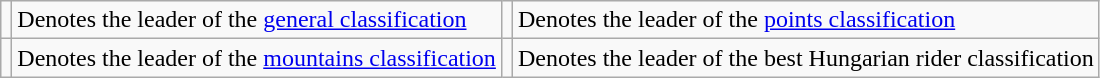<table class="wikitable">
<tr>
<td></td>
<td>Denotes the leader of the <a href='#'>general classification</a></td>
<td></td>
<td>Denotes the leader of the <a href='#'>points classification</a></td>
</tr>
<tr>
<td></td>
<td>Denotes the leader of the <a href='#'>mountains classification</a></td>
<td></td>
<td>Denotes the leader of the best Hungarian rider classification</td>
</tr>
</table>
